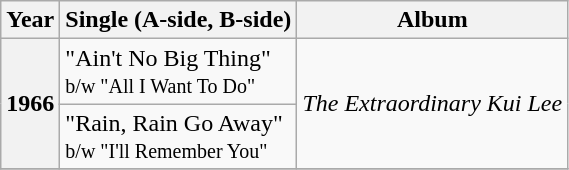<table class="wikitable">
<tr>
<th>Year</th>
<th>Single (A-side, B-side)</th>
<th>Album</th>
</tr>
<tr>
<th rowspan="2">1966</th>
<td>"Ain't No Big Thing"<br><small>b/w  "All I Want To Do"</small></td>
<td rowspan="2"><em>The Extraordinary Kui Lee</em></td>
</tr>
<tr>
<td>"Rain, Rain Go Away"<br><small>b/w  "I'll Remember You"</small></td>
</tr>
<tr>
</tr>
</table>
